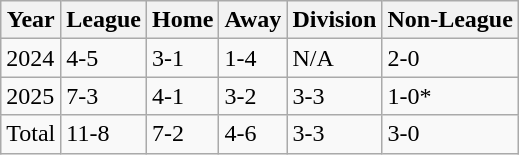<table class="wikitable">
<tr>
<th>Year</th>
<th>League</th>
<th>Home</th>
<th>Away</th>
<th>Division</th>
<th>Non-League</th>
</tr>
<tr>
<td>2024</td>
<td>4-5</td>
<td>3-1</td>
<td>1-4</td>
<td>N/A</td>
<td>2-0</td>
</tr>
<tr>
<td>2025</td>
<td>7-3</td>
<td>4-1</td>
<td>3-2</td>
<td>3-3</td>
<td>1-0*</td>
</tr>
<tr>
<td>Total</td>
<td>11-8</td>
<td>7-2</td>
<td>4-6</td>
<td>3-3</td>
<td>3-0</td>
</tr>
</table>
